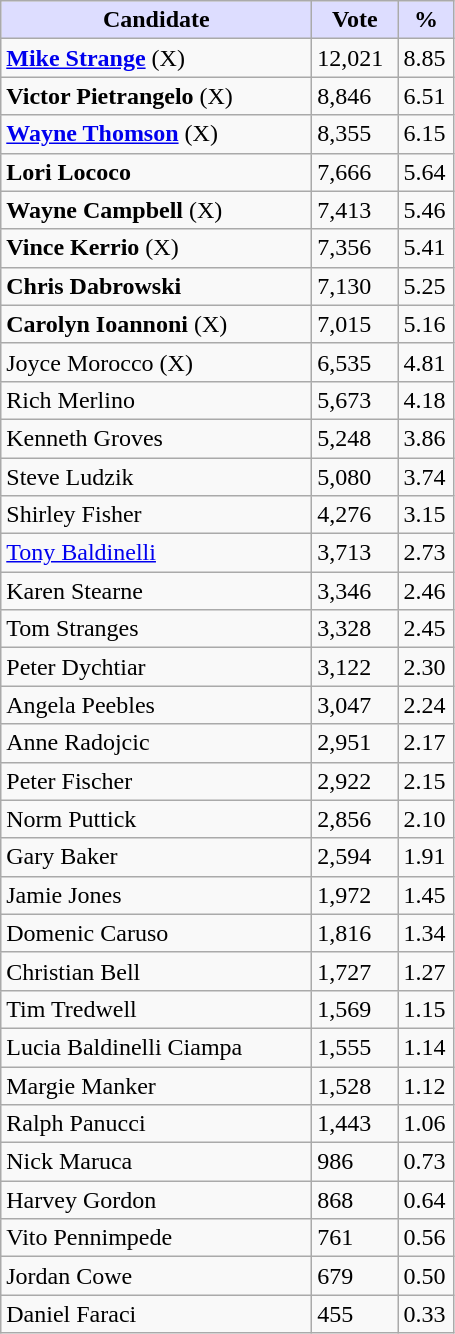<table class="wikitable">
<tr>
<th style="background:#ddf; width:200px;">Candidate</th>
<th style="background:#ddf; width:50px;">Vote</th>
<th style="background:#ddf; width:30px;">%</th>
</tr>
<tr>
<td><strong><a href='#'>Mike Strange</a></strong> (X)</td>
<td>12,021</td>
<td>8.85</td>
</tr>
<tr>
<td><strong>Victor Pietrangelo</strong> (X)</td>
<td>8,846</td>
<td>6.51</td>
</tr>
<tr>
<td><strong><a href='#'>Wayne Thomson</a></strong> (X)</td>
<td>8,355</td>
<td>6.15</td>
</tr>
<tr>
<td><strong>Lori Lococo</strong></td>
<td>7,666</td>
<td>5.64</td>
</tr>
<tr>
<td><strong>Wayne Campbell</strong> (X)</td>
<td>7,413</td>
<td>5.46</td>
</tr>
<tr>
<td><strong>Vince Kerrio</strong> (X)</td>
<td>7,356</td>
<td>5.41</td>
</tr>
<tr>
<td><strong>Chris Dabrowski</strong></td>
<td>7,130</td>
<td>5.25</td>
</tr>
<tr>
<td><strong>Carolyn Ioannoni</strong> (X)</td>
<td>7,015</td>
<td>5.16</td>
</tr>
<tr>
<td>Joyce Morocco (X)</td>
<td>6,535</td>
<td>4.81</td>
</tr>
<tr>
<td>Rich Merlino</td>
<td>5,673</td>
<td>4.18</td>
</tr>
<tr>
<td>Kenneth Groves</td>
<td>5,248</td>
<td>3.86</td>
</tr>
<tr>
<td>Steve Ludzik</td>
<td>5,080</td>
<td>3.74</td>
</tr>
<tr>
<td>Shirley Fisher</td>
<td>4,276</td>
<td>3.15</td>
</tr>
<tr>
<td><a href='#'>Tony Baldinelli</a></td>
<td>3,713</td>
<td>2.73</td>
</tr>
<tr>
<td>Karen Stearne</td>
<td>3,346</td>
<td>2.46</td>
</tr>
<tr>
<td>Tom Stranges</td>
<td>3,328</td>
<td>2.45</td>
</tr>
<tr>
<td>Peter Dychtiar</td>
<td>3,122</td>
<td>2.30</td>
</tr>
<tr>
<td>Angela Peebles</td>
<td>3,047</td>
<td>2.24</td>
</tr>
<tr>
<td>Anne Radojcic</td>
<td>2,951</td>
<td>2.17</td>
</tr>
<tr>
<td>Peter Fischer</td>
<td>2,922</td>
<td>2.15</td>
</tr>
<tr>
<td>Norm Puttick</td>
<td>2,856</td>
<td>2.10</td>
</tr>
<tr>
<td>Gary Baker</td>
<td>2,594</td>
<td>1.91</td>
</tr>
<tr>
<td>Jamie Jones</td>
<td>1,972</td>
<td>1.45</td>
</tr>
<tr>
<td>Domenic Caruso</td>
<td>1,816</td>
<td>1.34</td>
</tr>
<tr>
<td>Christian Bell</td>
<td>1,727</td>
<td>1.27</td>
</tr>
<tr>
<td>Tim Tredwell</td>
<td>1,569</td>
<td>1.15</td>
</tr>
<tr>
<td>Lucia Baldinelli Ciampa</td>
<td>1,555</td>
<td>1.14</td>
</tr>
<tr>
<td>Margie Manker</td>
<td>1,528</td>
<td>1.12</td>
</tr>
<tr>
<td>Ralph Panucci</td>
<td>1,443</td>
<td>1.06</td>
</tr>
<tr>
<td>Nick Maruca</td>
<td>986</td>
<td>0.73</td>
</tr>
<tr>
<td>Harvey Gordon</td>
<td>868</td>
<td>0.64</td>
</tr>
<tr>
<td>Vito Pennimpede</td>
<td>761</td>
<td>0.56</td>
</tr>
<tr>
<td>Jordan Cowe</td>
<td>679</td>
<td>0.50</td>
</tr>
<tr>
<td>Daniel Faraci</td>
<td>455</td>
<td>0.33</td>
</tr>
</table>
